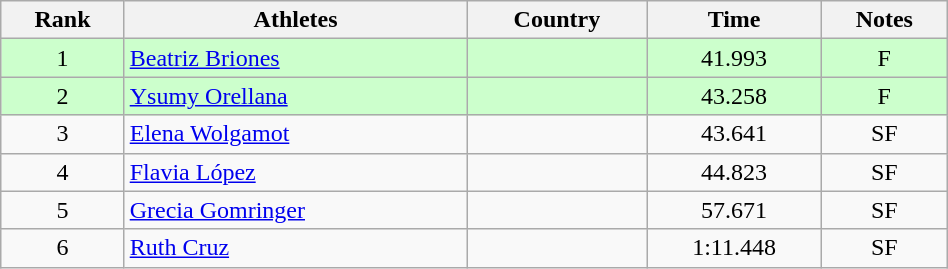<table class="wikitable" width=50% style="text-align:center">
<tr>
<th>Rank</th>
<th>Athletes</th>
<th>Country</th>
<th>Time</th>
<th>Notes</th>
</tr>
<tr bgcolor=#ccffcc>
<td>1</td>
<td align=left><a href='#'>Beatriz Briones</a></td>
<td align=left></td>
<td>41.993</td>
<td>F</td>
</tr>
<tr bgcolor=#ccffcc>
<td>2</td>
<td align=left><a href='#'>Ysumy Orellana</a></td>
<td align=left></td>
<td>43.258</td>
<td>F</td>
</tr>
<tr>
<td>3</td>
<td align=left><a href='#'>Elena Wolgamot</a></td>
<td align=left></td>
<td>43.641</td>
<td>SF</td>
</tr>
<tr>
<td>4</td>
<td align=left><a href='#'>Flavia López</a></td>
<td align=left></td>
<td>44.823</td>
<td>SF</td>
</tr>
<tr>
<td>5</td>
<td align=left><a href='#'>Grecia Gomringer</a></td>
<td align=left></td>
<td>57.671</td>
<td>SF</td>
</tr>
<tr>
<td>6</td>
<td align=left><a href='#'>Ruth Cruz</a></td>
<td align=left></td>
<td>1:11.448</td>
<td>SF</td>
</tr>
</table>
